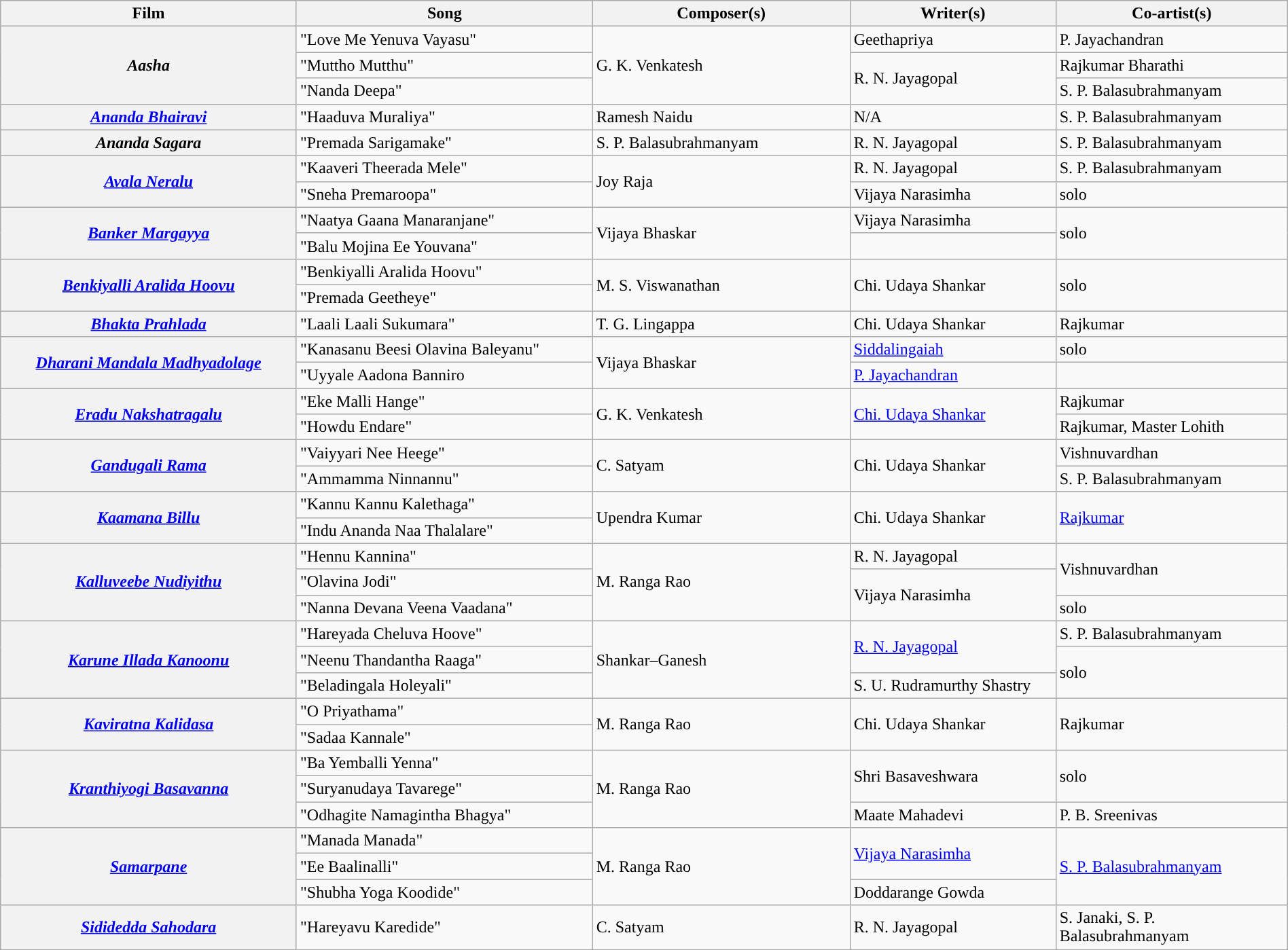<table class="wikitable plainrowheaders" width="100%" textcolor:#000;">
<tr style="background:#b0e0e66;">
<th scope="col" width=23%><strong>Film</strong></th>
<th scope="col" width=23%><strong>Song</strong></th>
<th scope="col" width=20%><strong>Composer(s)</strong></th>
<th scope="col" width=16%><strong>Writer(s)</strong></th>
<th scope="col" width=18%><strong>Co-artist(s)</strong></th>
</tr>
<tr>
<th rowspan=3><em>Aasha</em></th>
<td>"Love Me Yenuva Vayasu"</td>
<td rowspan=3>G. K. Venkatesh</td>
<td rowspan=>Geethapriya</td>
<td>P. Jayachandran</td>
</tr>
<tr>
<td>"Muttho Mutthu"</td>
<td rowspan=2>R. N. Jayagopal</td>
<td>Rajkumar Bharathi</td>
</tr>
<tr>
<td>"Nanda Deepa"</td>
<td>S. P. Balasubrahmanyam</td>
</tr>
<tr>
<th><em><a href='#'>Ananda Bhairavi</a></em></th>
<td>"Haaduva Muraliya"</td>
<td>Ramesh Naidu</td>
<td>N/A</td>
<td>S. P. Balasubrahmanyam</td>
</tr>
<tr>
<th><em>Ananda Sagara</em></th>
<td>"Premada Sarigamake"</td>
<td>S. P. Balasubrahmanyam</td>
<td>R. N. Jayagopal</td>
<td>S. P. Balasubrahmanyam</td>
</tr>
<tr>
<th Rowspan=2><em><a href='#'>Avala Neralu</a></em></th>
<td>"Kaaveri Theerada Mele"</td>
<td rowspan=2>Joy Raja</td>
<td>R. N. Jayagopal</td>
<td>S. P. Balasubrahmanyam</td>
</tr>
<tr>
<td>"Sneha Premaroopa"</td>
<td>Vijaya Narasimha</td>
<td>solo</td>
</tr>
<tr>
<th Rowspan=2><em><a href='#'>Banker Margayya</a></em></th>
<td>"Naatya Gaana Manaranjane"</td>
<td rowspan=2>Vijaya Bhaskar</td>
<td rowdpan=2>Vijaya Narasimha</td>
<td rowspan=2>solo</td>
</tr>
<tr>
<td>"Balu Mojina Ee Youvana"</td>
</tr>
<tr>
<th Rowspan=2><em><a href='#'>Benkiyalli Aralida Hoovu</a></em></th>
<td>"Benkiyalli Aralida Hoovu"</td>
<td rowspan=2>M. S. Viswanathan</td>
<td rowspan=2>Chi. Udaya Shankar</td>
<td rowspan=2>solo</td>
</tr>
<tr>
<td>"Premada Geetheye"</td>
</tr>
<tr>
<th><em><a href='#'>Bhakta Prahlada</a></em></th>
<td>"Laali Laali Sukumara"</td>
<td>T. G. Lingappa</td>
<td>Chi. Udaya Shankar</td>
<td>Rajkumar</td>
</tr>
<tr>
<th Rowspan=2><em><a href='#'>Dharani Mandala Madhyadolage</a></em></th>
<td>"Kanasanu Beesi Olavina Baleyanu"</td>
<td rowspan=2>Vijaya Bhaskar</td>
<td><a href='#'>Siddalingaiah</a></td>
<td>solo</td>
</tr>
<tr>
<td>"Uyyale Aadona Banniro</td>
<td><a href='#'>P. Jayachandran</a></td>
</tr>
<tr>
<th Rowspan=2><em><a href='#'>Eradu Nakshatragalu</a></em></th>
<td>"Eke Malli Hange"</td>
<td rowspan=2>G. K. Venkatesh</td>
<td rowspan=2><a href='#'>Chi. Udaya Shankar</a></td>
<td>Rajkumar</td>
</tr>
<tr>
<td>"Howdu Endare"</td>
<td>Rajkumar, Master Lohith</td>
</tr>
<tr>
<th Rowspan=2><em><a href='#'>Gandugali Rama</a></em></th>
<td>"Vaiyyari Nee Heege"</td>
<td rowspan=2>C. Satyam</td>
<td rowspan=2>Chi. Udaya Shankar</td>
<td>Vishnuvardhan</td>
</tr>
<tr>
<td>"Ammamma Ninnannu"</td>
<td>S. P. Balasubrahmanyam</td>
</tr>
<tr>
<th Rowspan=2><em><a href='#'>Kaamana Billu</a></em></th>
<td>"Kannu Kannu Kalethaga"</td>
<td Rowspan=2>Upendra Kumar</td>
<td Rowspan=2>Chi. Udaya Shankar</td>
<td rowspan=2><a href='#'>Rajkumar</a></td>
</tr>
<tr>
<td>"Indu Ananda Naa Thalalare"</td>
</tr>
<tr>
<th Rowspan=3><em><a href='#'>Kalluveebe Nudiyithu</a></em></th>
<td>"Hennu Kannina"</td>
<td rowspan=3>M. Ranga Rao</td>
<td>R. N. Jayagopal</td>
<td rowspan=2>Vishnuvardhan</td>
</tr>
<tr>
<td>"Olavina Jodi"</td>
<td rowspan=2>Vijaya Narasimha</td>
</tr>
<tr>
<td>"Nanna Devana Veena Vaadana"</td>
<td>solo</td>
</tr>
<tr>
<th Rowspan=3><em><a href='#'>Karune Illada Kanoonu</a></em></th>
<td>"Hareyada Cheluva Hoove"</td>
<td rowspan=3>Shankar–Ganesh</td>
<td rowspan=2><a href='#'>R. N. Jayagopal</a></td>
<td>S. P. Balasubrahmanyam</td>
</tr>
<tr>
<td>"Neenu Thandantha Raaga"</td>
<td rowspan=2>solo</td>
</tr>
<tr>
<td>"Beladingala Holeyali"</td>
<td>S. U. Rudramurthy Shastry</td>
</tr>
<tr>
<th Rowspan=2><em><a href='#'>Kaviratna Kalidasa</a></em></th>
<td>"O Priyathama"</td>
<td rowspan=2>M. Ranga Rao</td>
<td rowspan=2>Chi. Udaya Shankar</td>
<td rowspan=2>Rajkumar</td>
</tr>
<tr>
<td>"Sadaa Kannale"</td>
</tr>
<tr>
<th Rowspan=3><em><a href='#'>Kranthiyogi Basavanna</a></em></th>
<td>"Ba Yemballi Yenna"</td>
<td rowspan=3>M. Ranga Rao</td>
<td rowspan=2>Shri Basaveshwara</td>
<td rowspan=2>solo</td>
</tr>
<tr>
<td>"Suryanudaya Tavarege"</td>
</tr>
<tr>
<td>"Odhagite Namagintha Bhagya"</td>
<td rowspan=>Maate Mahadevi</td>
<td>P. B. Sreenivas</td>
</tr>
<tr>
<th Rowspan=3><em><a href='#'>Samarpane</a></em></th>
<td>"Manada Manada"</td>
<td rowspan=3>M. Ranga Rao</td>
<td rowspan=2><a href='#'>Vijaya Narasimha</a></td>
<td rowspan=3><a href='#'>S. P. Balasubrahmanyam</a></td>
</tr>
<tr>
<td>"Ee Baalinalli"</td>
</tr>
<tr>
<td>"Shubha Yoga Koodide"</td>
<td>Doddarange Gowda</td>
</tr>
<tr>
<th><em><a href='#'>Sididedda Sahodara</a></em></th>
<td>"Hareyavu Karedide"</td>
<td>C. Satyam</td>
<td>R. N. Jayagopal</td>
<td>S. Janaki, S. P. Balasubrahmanyam</td>
</tr>
</table>
